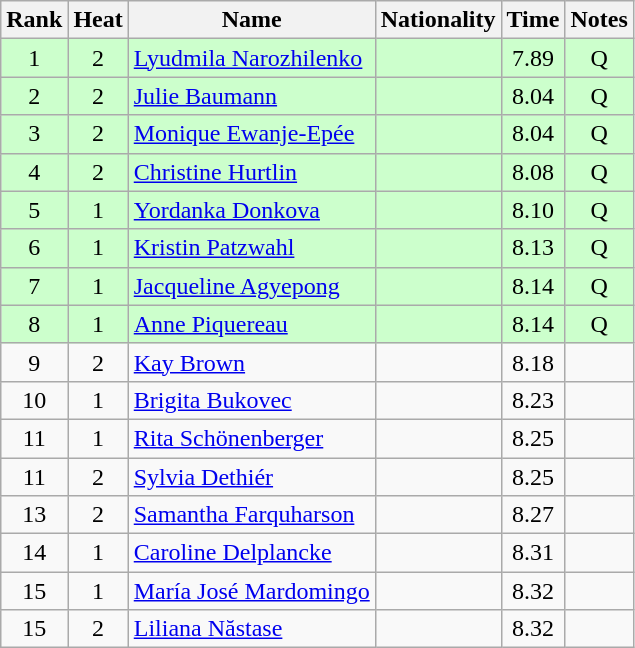<table class="wikitable sortable" style="text-align:center">
<tr>
<th>Rank</th>
<th>Heat</th>
<th>Name</th>
<th>Nationality</th>
<th>Time</th>
<th>Notes</th>
</tr>
<tr bgcolor=ccffcc>
<td>1</td>
<td>2</td>
<td align="left"><a href='#'>Lyudmila Narozhilenko</a></td>
<td align=left></td>
<td>7.89</td>
<td>Q</td>
</tr>
<tr bgcolor=ccffcc>
<td>2</td>
<td>2</td>
<td align="left"><a href='#'>Julie Baumann</a></td>
<td align=left></td>
<td>8.04</td>
<td>Q</td>
</tr>
<tr bgcolor=ccffcc>
<td>3</td>
<td>2</td>
<td align="left"><a href='#'>Monique Ewanje-Epée</a></td>
<td align=left></td>
<td>8.04</td>
<td>Q</td>
</tr>
<tr bgcolor=ccffcc>
<td>4</td>
<td>2</td>
<td align="left"><a href='#'>Christine Hurtlin</a></td>
<td align=left></td>
<td>8.08</td>
<td>Q</td>
</tr>
<tr bgcolor=ccffcc>
<td>5</td>
<td>1</td>
<td align="left"><a href='#'>Yordanka Donkova</a></td>
<td align=left></td>
<td>8.10</td>
<td>Q</td>
</tr>
<tr bgcolor=ccffcc>
<td>6</td>
<td>1</td>
<td align="left"><a href='#'>Kristin Patzwahl</a></td>
<td align=left></td>
<td>8.13</td>
<td>Q</td>
</tr>
<tr bgcolor=ccffcc>
<td>7</td>
<td>1</td>
<td align="left"><a href='#'>Jacqueline Agyepong</a></td>
<td align=left></td>
<td>8.14</td>
<td>Q</td>
</tr>
<tr bgcolor=ccffcc>
<td>8</td>
<td>1</td>
<td align="left"><a href='#'>Anne Piquereau</a></td>
<td align=left></td>
<td>8.14</td>
<td>Q</td>
</tr>
<tr>
<td>9</td>
<td>2</td>
<td align="left"><a href='#'>Kay Brown</a></td>
<td align=left></td>
<td>8.18</td>
<td></td>
</tr>
<tr>
<td>10</td>
<td>1</td>
<td align="left"><a href='#'>Brigita Bukovec</a></td>
<td align=left></td>
<td>8.23</td>
<td></td>
</tr>
<tr>
<td>11</td>
<td>1</td>
<td align="left"><a href='#'>Rita Schönenberger</a></td>
<td align=left></td>
<td>8.25</td>
<td></td>
</tr>
<tr>
<td>11</td>
<td>2</td>
<td align="left"><a href='#'>Sylvia Dethiér</a></td>
<td align=left></td>
<td>8.25</td>
<td></td>
</tr>
<tr>
<td>13</td>
<td>2</td>
<td align="left"><a href='#'>Samantha Farquharson</a></td>
<td align=left></td>
<td>8.27</td>
<td></td>
</tr>
<tr>
<td>14</td>
<td>1</td>
<td align="left"><a href='#'>Caroline Delplancke</a></td>
<td align=left></td>
<td>8.31</td>
<td></td>
</tr>
<tr>
<td>15</td>
<td>1</td>
<td align="left"><a href='#'>María José Mardomingo</a></td>
<td align=left></td>
<td>8.32</td>
<td></td>
</tr>
<tr>
<td>15</td>
<td>2</td>
<td align="left"><a href='#'>Liliana Năstase</a></td>
<td align=left></td>
<td>8.32</td>
<td></td>
</tr>
</table>
